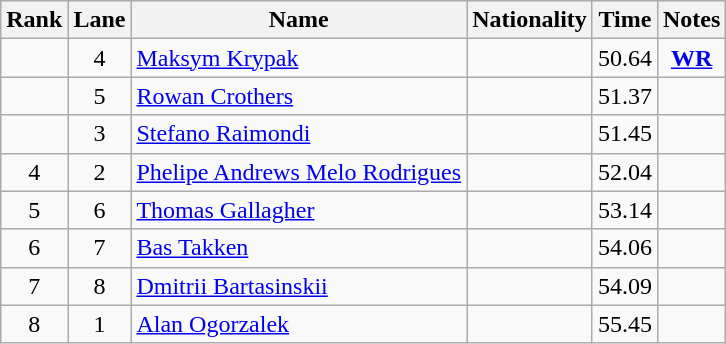<table class="wikitable sortable" style="text-align:center">
<tr>
<th>Rank</th>
<th>Lane</th>
<th>Name</th>
<th>Nationality</th>
<th>Time</th>
<th>Notes</th>
</tr>
<tr>
<td></td>
<td>4</td>
<td align=left><a href='#'>Maksym Krypak</a></td>
<td align=left></td>
<td>50.64</td>
<td><strong><a href='#'>WR</a></strong></td>
</tr>
<tr>
<td></td>
<td>5</td>
<td align=left><a href='#'>Rowan Crothers</a></td>
<td align=left></td>
<td>51.37</td>
<td></td>
</tr>
<tr>
<td></td>
<td>3</td>
<td align=left><a href='#'>Stefano Raimondi</a></td>
<td align=left></td>
<td>51.45</td>
<td></td>
</tr>
<tr>
<td>4</td>
<td>2</td>
<td align=left><a href='#'>Phelipe Andrews Melo Rodrigues</a></td>
<td align=left></td>
<td>52.04</td>
<td></td>
</tr>
<tr>
<td>5</td>
<td>6</td>
<td align=left><a href='#'>Thomas Gallagher</a></td>
<td align=left></td>
<td>53.14</td>
<td></td>
</tr>
<tr>
<td>6</td>
<td>7</td>
<td align=left><a href='#'>Bas Takken</a></td>
<td align=left></td>
<td>54.06</td>
<td></td>
</tr>
<tr>
<td>7</td>
<td>8</td>
<td align=left><a href='#'>Dmitrii Bartasinskii</a></td>
<td align=left></td>
<td>54.09</td>
<td></td>
</tr>
<tr>
<td>8</td>
<td>1</td>
<td align=left><a href='#'>Alan Ogorzalek</a></td>
<td align=left></td>
<td>55.45</td>
<td></td>
</tr>
</table>
